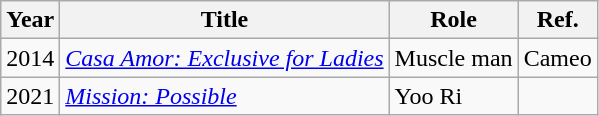<table class="wikitable sortable">
<tr>
<th>Year</th>
<th>Title</th>
<th>Role</th>
<th>Ref.</th>
</tr>
<tr>
<td>2014</td>
<td><em><a href='#'>Casa Amor: Exclusive for Ladies</a></em></td>
<td>Muscle man</td>
<td>Cameo</td>
</tr>
<tr>
<td>2021</td>
<td><em><a href='#'>Mission: Possible</a></em></td>
<td>Yoo Ri</td>
<td></td>
</tr>
</table>
